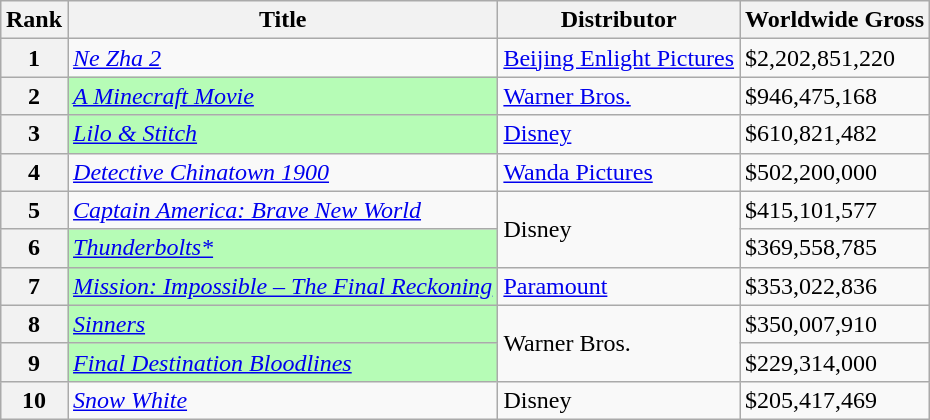<table class="wikitable sortable" style="margin:auto; text-align:left">
<tr>
<th>Rank</th>
<th>Title</th>
<th>Distributor</th>
<th>Worldwide Gross</th>
</tr>
<tr>
<th>1</th>
<td><em><a href='#'>Ne Zha 2</a></em></td>
<td><a href='#'>Beijing Enlight Pictures</a></td>
<td>$2,202,851,220</td>
</tr>
<tr>
<th>2</th>
<td style="background:#b6fcb6;"><em><a href='#'>A Minecraft Movie</a></em> </td>
<td><a href='#'>Warner Bros.</a></td>
<td>$946,475,168</td>
</tr>
<tr>
<th>3</th>
<td style="background:#b6fcb6;"><em><a href='#'>Lilo & Stitch</a></em> </td>
<td><a href='#'>Disney</a></td>
<td>$610,821,482</td>
</tr>
<tr>
<th>4</th>
<td><a href='#'><em>Detective Chinatown 1900</em></a></td>
<td><a href='#'>Wanda Pictures</a></td>
<td>$502,200,000</td>
</tr>
<tr>
<th>5</th>
<td><em><a href='#'>Captain America: Brave New World</a></em></td>
<td rowspan="2">Disney</td>
<td>$415,101,577</td>
</tr>
<tr>
<th>6</th>
<td style="background:#b6fcb6;"><em><a href='#'>Thunderbolts*</a></em> </td>
<td>$369,558,785</td>
</tr>
<tr>
<th>7</th>
<td style="background:#b6fcb6;"><em><a href='#'>Mission: Impossible – The Final Reckoning</a></em> </td>
<td><a href='#'>Paramount</a></td>
<td>$353,022,836</td>
</tr>
<tr>
<th>8</th>
<td style="background:#b6fcb6;"><em><a href='#'>Sinners</a></em> </td>
<td rowspan="2">Warner Bros.</td>
<td>$350,007,910</td>
</tr>
<tr>
<th>9</th>
<td style="background:#b6fcb6;"><em><a href='#'>Final Destination Bloodlines</a></em> </td>
<td>$229,314,000</td>
</tr>
<tr>
<th>10</th>
<td><em><a href='#'>Snow White</a></em></td>
<td>Disney</td>
<td>$205,417,469</td>
</tr>
</table>
